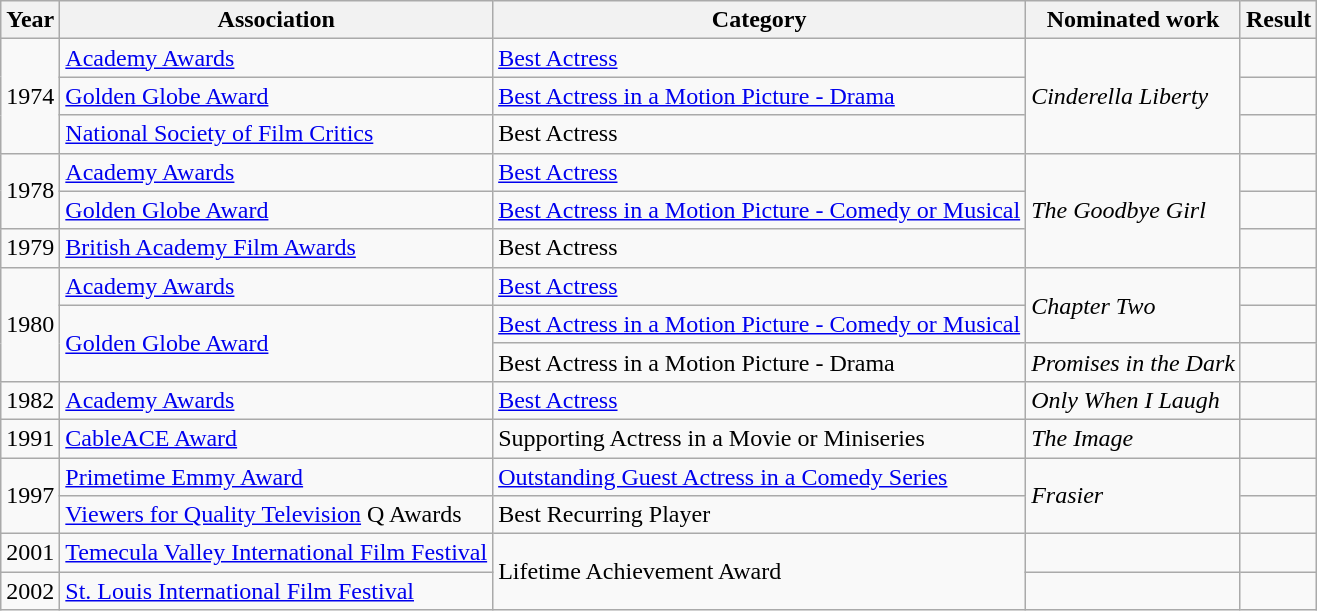<table class="wikitable sortable">
<tr>
<th>Year</th>
<th>Association</th>
<th>Category</th>
<th>Nominated work</th>
<th>Result</th>
</tr>
<tr>
<td rowspan="3">1974</td>
<td><a href='#'>Academy Awards</a></td>
<td><a href='#'>Best Actress</a></td>
<td rowspan="3"><em>Cinderella Liberty</em></td>
<td></td>
</tr>
<tr>
<td><a href='#'>Golden Globe Award</a></td>
<td><a href='#'>Best Actress in a Motion Picture - Drama</a></td>
<td></td>
</tr>
<tr>
<td><a href='#'>National Society of Film Critics</a></td>
<td>Best Actress</td>
<td></td>
</tr>
<tr>
<td rowspan="2">1978</td>
<td><a href='#'>Academy Awards</a></td>
<td><a href='#'>Best Actress</a></td>
<td rowspan="3"><em>The Goodbye Girl</em></td>
<td></td>
</tr>
<tr>
<td><a href='#'>Golden Globe Award</a></td>
<td><a href='#'>Best Actress in a Motion Picture - Comedy or Musical</a></td>
<td></td>
</tr>
<tr>
<td>1979</td>
<td><a href='#'>British Academy Film Awards</a></td>
<td>Best Actress</td>
<td></td>
</tr>
<tr>
<td rowspan="3">1980</td>
<td><a href='#'>Academy Awards</a></td>
<td><a href='#'>Best Actress</a></td>
<td rowspan="2"><em>Chapter Two</em></td>
<td></td>
</tr>
<tr>
<td rowspan="2"><a href='#'>Golden Globe Award</a></td>
<td><a href='#'>Best Actress in a Motion Picture - Comedy or Musical</a></td>
<td></td>
</tr>
<tr>
<td>Best Actress in a Motion Picture - Drama</td>
<td><em>Promises in the Dark</em></td>
<td></td>
</tr>
<tr>
<td>1982</td>
<td><a href='#'>Academy Awards</a></td>
<td><a href='#'>Best Actress</a></td>
<td><em>Only When I Laugh</em></td>
<td></td>
</tr>
<tr>
<td>1991</td>
<td><a href='#'>CableACE Award</a></td>
<td>Supporting Actress in a Movie or Miniseries</td>
<td><em>The Image</em></td>
<td></td>
</tr>
<tr>
<td rowspan="2">1997</td>
<td><a href='#'>Primetime Emmy Award</a></td>
<td><a href='#'>Outstanding Guest Actress in a Comedy Series</a></td>
<td rowspan="2"><em>Frasier</em></td>
<td></td>
</tr>
<tr>
<td><a href='#'>Viewers for Quality Television</a> Q Awards</td>
<td>Best Recurring Player</td>
<td></td>
</tr>
<tr>
<td>2001</td>
<td><a href='#'>Temecula Valley International Film Festival</a></td>
<td rowspan="2">Lifetime Achievement Award</td>
<td></td>
<td></td>
</tr>
<tr>
<td>2002</td>
<td><a href='#'>St. Louis International Film Festival</a></td>
<td></td>
<td></td>
</tr>
</table>
